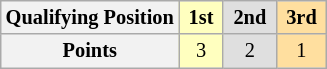<table class="wikitable" style="font-size:85%; text-align:center">
<tr>
<th>Qualifying Position</th>
<td style="background:#ffffbf;"> <strong>1st</strong> </td>
<td style="background:#dfdfdf;"> <strong>2nd</strong> </td>
<td style="background:#ffdf9f;"> <strong>3rd</strong> </td>
</tr>
<tr>
<th>Points</th>
<td style="background:#ffffbf;">3</td>
<td style="background:#dfdfdf;">2</td>
<td style="background:#ffdf9f;">1</td>
</tr>
</table>
